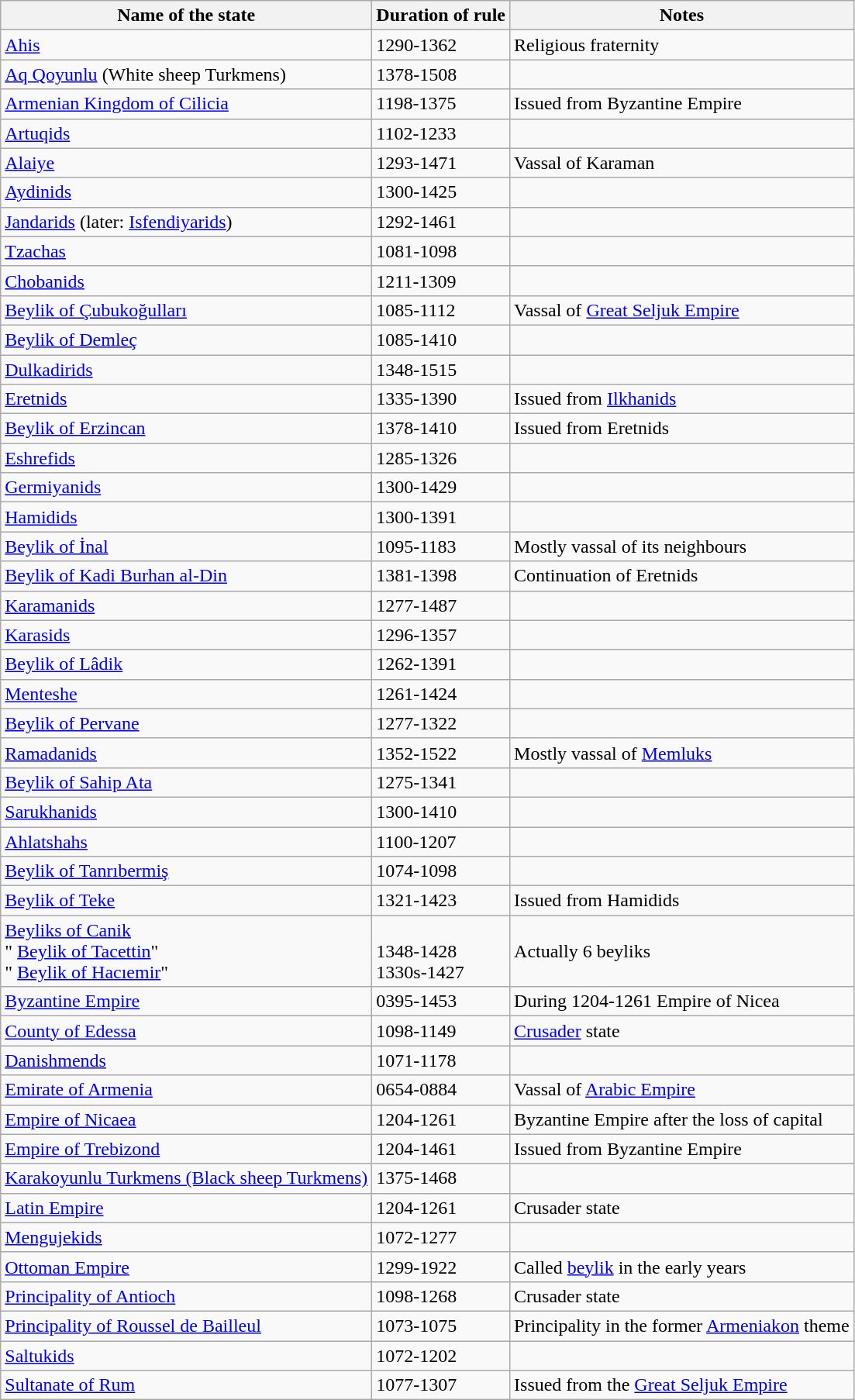<table class="sortable wikitable">
<tr>
<th>Name of the state</th>
<th>Duration of rule</th>
<th>Notes</th>
</tr>
<tr>
<td><a href='#'>Ahis</a></td>
<td>1290-1362</td>
<td>Religious fraternity</td>
</tr>
<tr>
<td><a href='#'>Aq Qoyunlu</a> (White sheep Turkmens)</td>
<td>1378-1508</td>
<td></td>
</tr>
<tr>
<td><a href='#'>Armenian Kingdom of Cilicia</a></td>
<td>1198-1375</td>
<td>Issued from Byzantine Empire</td>
</tr>
<tr>
<td><a href='#'>Artuqids</a></td>
<td>1102-1233</td>
<td></td>
</tr>
<tr>
<td><a href='#'>Alaiye</a></td>
<td>1293-1471</td>
<td>Vassal of Karaman</td>
</tr>
<tr>
<td><a href='#'>Aydinids</a></td>
<td>1300-1425</td>
<td></td>
</tr>
<tr>
<td><a href='#'>Jandarids</a> (later: <a href='#'>Isfendiyarids</a>)</td>
<td>1292-1461</td>
<td></td>
</tr>
<tr>
<td><a href='#'>Tzachas</a></td>
<td>1081-1098</td>
<td></td>
</tr>
<tr>
<td><a href='#'>Chobanids</a></td>
<td>1211-1309</td>
<td></td>
</tr>
<tr>
<td><a href='#'>Beylik of Çubukoğulları</a></td>
<td>1085-1112</td>
<td>Vassal of <a href='#'>Great Seljuk Empire</a></td>
</tr>
<tr>
<td><a href='#'>Beylik of Demleç</a></td>
<td>1085-1410</td>
<td></td>
</tr>
<tr>
<td><a href='#'>Dulkadirids</a></td>
<td>1348-1515</td>
<td></td>
</tr>
<tr>
<td><a href='#'>Eretnids</a></td>
<td>1335-1390</td>
<td>Issued from <a href='#'>Ilkhanids</a></td>
</tr>
<tr>
<td><a href='#'>Beylik of Erzincan</a></td>
<td>1378-1410</td>
<td>Issued from Eretnids</td>
</tr>
<tr>
<td><a href='#'>Eshrefids</a></td>
<td>1285-1326</td>
<td></td>
</tr>
<tr>
<td><a href='#'>Germiyanids</a></td>
<td>1300-1429</td>
<td></td>
</tr>
<tr>
<td><a href='#'>Hamidids</a></td>
<td>1300-1391</td>
<td></td>
</tr>
<tr>
<td><a href='#'>Beylik of İnal</a></td>
<td>1095-1183</td>
<td>Mostly vassal of its neighbours</td>
</tr>
<tr>
<td><a href='#'>Beylik of Kadi Burhan al-Din</a></td>
<td>1381-1398</td>
<td>Continuation of Eretnids</td>
</tr>
<tr>
<td><a href='#'>Karamanids</a></td>
<td>1277-1487</td>
<td></td>
</tr>
<tr>
<td><a href='#'>Karasids</a></td>
<td>1296-1357</td>
<td></td>
</tr>
<tr>
<td><a href='#'>Beylik of Lâdik</a></td>
<td>1262-1391</td>
<td></td>
</tr>
<tr>
<td><a href='#'>Menteshe</a></td>
<td>1261-1424</td>
<td></td>
</tr>
<tr>
<td><a href='#'>Beylik of Pervane</a></td>
<td>1277-1322</td>
<td></td>
</tr>
<tr>
<td><a href='#'>Ramadanids</a></td>
<td>1352-1522</td>
<td>Mostly vassal of <a href='#'>Memluks</a></td>
</tr>
<tr>
<td><a href='#'>Beylik of Sahip Ata</a></td>
<td>1275-1341</td>
<td></td>
</tr>
<tr>
<td><a href='#'>Sarukhanids</a></td>
<td>1300-1410</td>
<td></td>
</tr>
<tr>
<td><a href='#'>Ahlatshahs</a></td>
<td>1100-1207</td>
<td></td>
</tr>
<tr>
<td><a href='#'>Beylik of Tanrıbermiş</a></td>
<td>1074-1098</td>
<td></td>
</tr>
<tr>
<td><a href='#'>Beylik of Teke</a></td>
<td>1321-1423</td>
<td>Issued from Hamidids</td>
</tr>
<tr>
<td><a href='#'>Beyliks of Canik</a><br>  " <a href='#'>Beylik of Tacettin</a>"<br>  " <a href='#'>Beylik of Hacıemir</a>"</td>
<td><br>1348-1428<br>1330s-1427</td>
<td>Actually 6 beyliks</td>
</tr>
<tr>
<td><a href='#'>Byzantine Empire</a></td>
<td>0395-1453</td>
<td>During 1204-1261 Empire of Nicea</td>
</tr>
<tr>
<td><a href='#'>County of Edessa</a></td>
<td>1098-1149</td>
<td><a href='#'>Crusader</a> state</td>
</tr>
<tr>
<td><a href='#'>Danishmends</a></td>
<td>1071-1178</td>
<td></td>
</tr>
<tr>
<td><a href='#'>Emirate of Armenia</a></td>
<td>0654-0884</td>
<td>Vassal of <a href='#'>Arabic Empire</a></td>
</tr>
<tr>
<td><a href='#'>Empire of Nicaea</a></td>
<td>1204-1261</td>
<td>Byzantine Empire after the loss of capital</td>
</tr>
<tr>
<td><a href='#'>Empire of Trebizond</a></td>
<td>1204-1461</td>
<td>Issued from Byzantine Empire</td>
</tr>
<tr>
<td><a href='#'>Karakoyunlu Turkmens (Black sheep Turkmens)</a></td>
<td>1375-1468</td>
<td></td>
</tr>
<tr>
<td><a href='#'>Latin Empire</a></td>
<td>1204-1261</td>
<td>Crusader state</td>
</tr>
<tr>
<td><a href='#'>Mengujekids</a></td>
<td>1072-1277</td>
<td></td>
</tr>
<tr>
<td><a href='#'>Ottoman Empire</a></td>
<td>1299-1922</td>
<td>Called <a href='#'>beylik</a> in the early years</td>
</tr>
<tr>
<td><a href='#'>Principality of Antioch</a></td>
<td>1098-1268</td>
<td>Crusader state</td>
</tr>
<tr>
<td><a href='#'>Principality of Roussel de Bailleul</a></td>
<td>1073-1075</td>
<td>Principality in the former <a href='#'>Armeniakon</a> theme</td>
</tr>
<tr>
<td><a href='#'>Saltukids</a></td>
<td>1072-1202</td>
<td></td>
</tr>
<tr>
<td><a href='#'>Sultanate of Rum</a></td>
<td>1077-1307</td>
<td>Issued from the <a href='#'>Great Seljuk Empire</a></td>
</tr>
</table>
